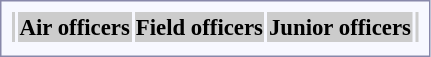<table style="border:1px solid #8888aa; background-color:#f7f8ff; padding:5px; font-size:95%; margin: 0px 12px 12px 0px;">
<tr style="background-color:#CCCCCC;">
<th></th>
<th colspan=10>Air officers</th>
<th colspan=6>Field officers</th>
<th colspan=8>Junior officers</th>
<th colspan=12></th>
</tr>
<tr style="text-align:center;">
</tr>
</table>
